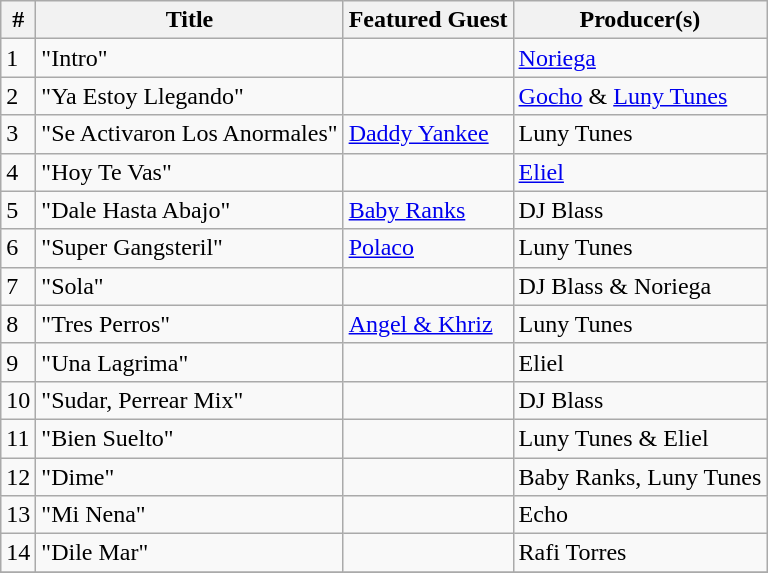<table class="wikitable">
<tr>
<th align="center">#</th>
<th align="center">Title</th>
<th align="center">Featured Guest</th>
<th align="center">Producer(s)</th>
</tr>
<tr>
<td>1</td>
<td>"Intro"</td>
<td></td>
<td><a href='#'>Noriega</a></td>
</tr>
<tr>
<td>2</td>
<td>"Ya Estoy Llegando"</td>
<td></td>
<td><a href='#'>Gocho</a> & <a href='#'>Luny Tunes</a></td>
</tr>
<tr>
<td>3</td>
<td>"Se Activaron Los Anormales"</td>
<td><a href='#'>Daddy Yankee</a></td>
<td>Luny Tunes</td>
</tr>
<tr>
<td>4</td>
<td>"Hoy Te Vas"</td>
<td></td>
<td><a href='#'>Eliel</a></td>
</tr>
<tr>
<td>5</td>
<td>"Dale Hasta Abajo"</td>
<td><a href='#'>Baby Ranks</a></td>
<td>DJ Blass</td>
</tr>
<tr>
<td>6</td>
<td>"Super Gangsteril"</td>
<td><a href='#'>Polaco</a></td>
<td>Luny Tunes</td>
</tr>
<tr>
<td>7</td>
<td>"Sola"</td>
<td></td>
<td>DJ Blass & Noriega</td>
</tr>
<tr>
<td>8</td>
<td>"Tres Perros"</td>
<td><a href='#'>Angel & Khriz</a></td>
<td>Luny Tunes</td>
</tr>
<tr>
<td>9</td>
<td>"Una Lagrima"</td>
<td></td>
<td>Eliel</td>
</tr>
<tr>
<td>10</td>
<td>"Sudar, Perrear Mix"</td>
<td></td>
<td>DJ Blass</td>
</tr>
<tr>
<td>11</td>
<td>"Bien Suelto"</td>
<td></td>
<td>Luny Tunes & Eliel</td>
</tr>
<tr>
<td>12</td>
<td>"Dime"</td>
<td></td>
<td>Baby Ranks, Luny Tunes</td>
</tr>
<tr>
<td>13</td>
<td>"Mi Nena"</td>
<td></td>
<td>Echo</td>
</tr>
<tr>
<td>14</td>
<td>"Dile Mar"</td>
<td></td>
<td>Rafi Torres</td>
</tr>
<tr>
</tr>
</table>
